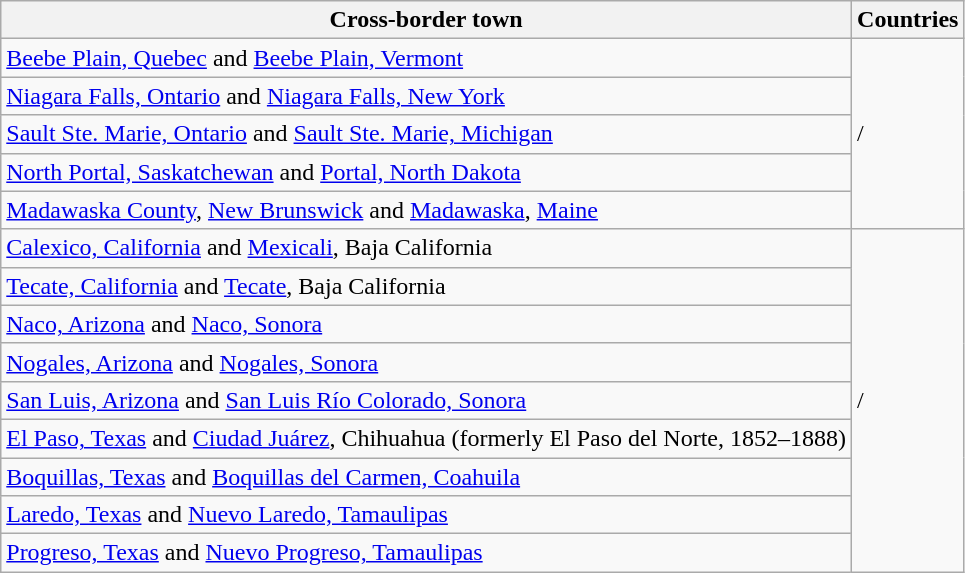<table class="wikitable">
<tr>
<th>Cross-border town</th>
<th>Countries</th>
</tr>
<tr>
<td><a href='#'>Beebe Plain, Quebec</a>  and  <a href='#'>Beebe Plain, Vermont</a></td>
<td rowspan="5"> / </td>
</tr>
<tr>
<td><a href='#'>Niagara Falls, Ontario</a>  and  <a href='#'>Niagara Falls, New York</a></td>
</tr>
<tr>
<td><a href='#'>Sault Ste. Marie, Ontario</a>  and  <a href='#'>Sault Ste. Marie, Michigan</a></td>
</tr>
<tr>
<td><a href='#'>North Portal, Saskatchewan</a>  and  <a href='#'>Portal, North Dakota</a></td>
</tr>
<tr>
<td><a href='#'>Madawaska County</a>, <a href='#'>New Brunswick</a>  and  <a href='#'>Madawaska</a>, <a href='#'>Maine</a></td>
</tr>
<tr>
<td><a href='#'>Calexico, California</a>  and  <a href='#'>Mexicali</a>, Baja California</td>
<td rowspan="9"> / </td>
</tr>
<tr>
<td><a href='#'>Tecate, California</a>  and  <a href='#'>Tecate</a>, Baja California</td>
</tr>
<tr>
<td><a href='#'>Naco, Arizona</a>  and  <a href='#'>Naco, Sonora</a></td>
</tr>
<tr>
<td><a href='#'>Nogales, Arizona</a>  and  <a href='#'>Nogales, Sonora</a></td>
</tr>
<tr>
<td><a href='#'>San Luis, Arizona</a>  and  <a href='#'>San Luis Río Colorado, Sonora</a></td>
</tr>
<tr>
<td><a href='#'>El Paso, Texas</a>  and  <a href='#'>Ciudad Juárez</a>, Chihuahua (formerly El Paso del Norte, 1852–1888)</td>
</tr>
<tr>
<td><a href='#'>Boquillas, Texas</a>  and  <a href='#'>Boquillas del Carmen, Coahuila</a></td>
</tr>
<tr>
<td><a href='#'>Laredo, Texas</a>  and  <a href='#'>Nuevo Laredo, Tamaulipas</a></td>
</tr>
<tr>
<td><a href='#'>Progreso, Texas</a>  and  <a href='#'>Nuevo Progreso, Tamaulipas</a></td>
</tr>
</table>
